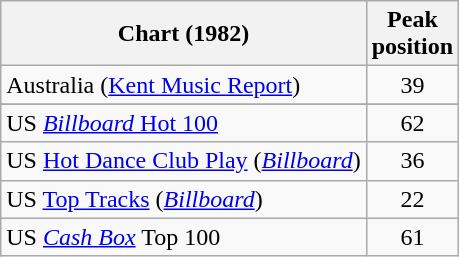<table class="wikitable sortable">
<tr>
<th>Chart (1982)</th>
<th>Peak<br>position</th>
</tr>
<tr>
<td>Australia (<a href='#'>Kent Music Report</a>)</td>
<td align="center">39</td>
</tr>
<tr>
</tr>
<tr>
</tr>
<tr>
</tr>
<tr>
</tr>
<tr>
</tr>
<tr>
</tr>
<tr>
<td>US <a href='#'><em>Billboard</em> Hot 100</a></td>
<td align="center">62</td>
</tr>
<tr>
<td>US <a href='#'>Hot Dance Club Play</a> (<em><a href='#'>Billboard</a></em>)</td>
<td align="center">36</td>
</tr>
<tr>
<td>US <a href='#'>Top Tracks</a> (<em><a href='#'>Billboard</a></em>)</td>
<td align="center">22</td>
</tr>
<tr>
<td>US <em><a href='#'>Cash Box</a></em> Top 100</td>
<td align="center">61</td>
</tr>
</table>
